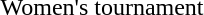<table>
<tr>
<td>Women's tournament</td>
<td></td>
<td></td>
<td></td>
</tr>
</table>
